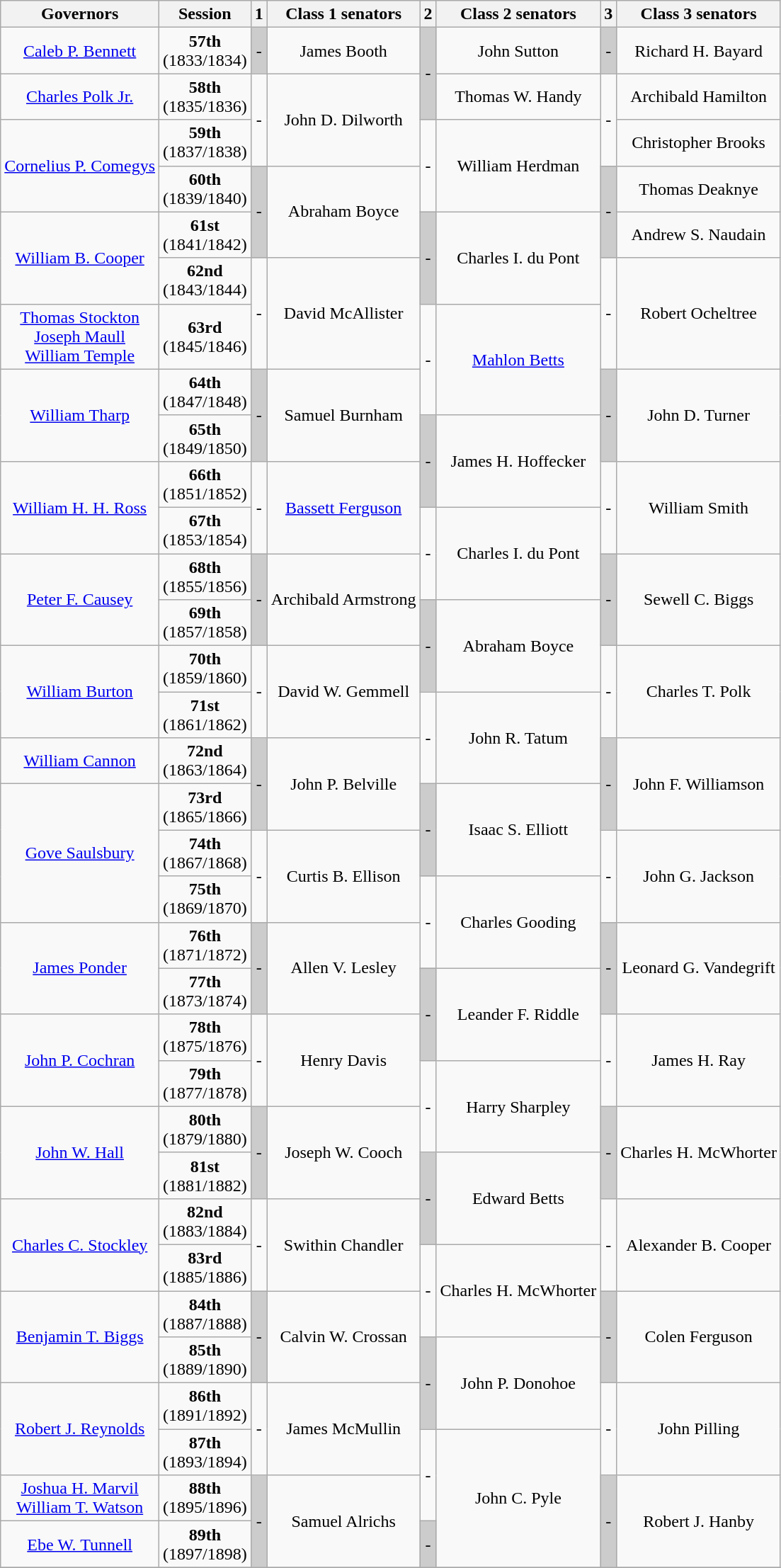<table class="wikitable" align=center>
<tr align=center>
<th>Governors</th>
<th>Session</th>
<th>1</th>
<th>Class 1 senators</th>
<th>2</th>
<th>Class 2 senators</th>
<th>3</th>
<th>Class 3 senators</th>
</tr>
<tr align=center>
<td rowspan="1"><a href='#'>Caleb P. Bennett</a></td>
<td><strong>57th</strong><br>(1833/1834)</td>
<td bgcolor=#CCCCCC rowspan="1">-</td>
<td rowspan="1">James Booth</td>
<td bgcolor=#CCCCCC rowspan="2">-</td>
<td rowspan="1">John Sutton</td>
<td bgcolor=#CCCCCC rowspan="1">-</td>
<td rowspan="1">Richard H. Bayard</td>
</tr>
<tr align=center>
<td rowspan="1"><a href='#'>Charles Polk Jr.</a></td>
<td><strong>58th</strong><br>(1835/1836)</td>
<td rowspan="2">-</td>
<td rowspan="2">John D. Dilworth</td>
<td rowspan="1">Thomas W. Handy</td>
<td rowspan="2">-</td>
<td rowspan="1">Archibald Hamilton</td>
</tr>
<tr align=center>
<td rowspan="2"><a href='#'>Cornelius P. Comegys</a></td>
<td><strong>59th</strong><br>(1837/1838)</td>
<td rowspan="2">-</td>
<td rowspan="2">William Herdman</td>
<td rowspan="1">Christopher Brooks</td>
</tr>
<tr align=center>
<td><strong>60th</strong><br>(1839/1840)</td>
<td bgcolor=#CCCCCC rowspan="2">-</td>
<td rowspan="2">Abraham Boyce</td>
<td bgcolor=#CCCCCC rowspan="2">-</td>
<td rowspan="1">Thomas Deaknye</td>
</tr>
<tr align=center>
<td rowspan="2"><a href='#'>William B. Cooper</a></td>
<td><strong>61st</strong><br>(1841/1842)</td>
<td bgcolor=#CCCCCC rowspan="2">-</td>
<td rowspan="2">Charles I. du Pont</td>
<td rowspan="1">Andrew S. Naudain</td>
</tr>
<tr align=center>
<td><strong>62nd</strong><br>(1843/1844)</td>
<td rowspan="2">-</td>
<td rowspan="2">David McAllister</td>
<td rowspan="2">-</td>
<td rowspan="2">Robert Ocheltree</td>
</tr>
<tr align=center>
<td rowspan="1"><a href='#'>Thomas Stockton</a><br><a href='#'>Joseph Maull</a><br><a href='#'>William Temple</a></td>
<td><strong>63rd</strong><br>(1845/1846)</td>
<td rowspan="2">-</td>
<td rowspan="2"><a href='#'>Mahlon Betts</a></td>
</tr>
<tr align=center>
<td rowspan="2"><a href='#'>William Tharp</a></td>
<td><strong>64th</strong><br>(1847/1848)</td>
<td bgcolor=#CCCCCC rowspan="2">-</td>
<td rowspan="2">Samuel Burnham</td>
<td bgcolor=#CCCCCC rowspan="2">-</td>
<td rowspan="2">John D. Turner</td>
</tr>
<tr align=center>
<td><strong>65th</strong><br>(1849/1850)</td>
<td bgcolor=#CCCCCC rowspan="2">-</td>
<td rowspan="2">James H. Hoffecker</td>
</tr>
<tr align=center>
<td rowspan="2"><a href='#'>William H. H. Ross</a></td>
<td><strong>66th</strong><br>(1851/1852)</td>
<td rowspan="2">-</td>
<td rowspan="2"><a href='#'>Bassett Ferguson</a></td>
<td rowspan="2">-</td>
<td rowspan="2">William Smith</td>
</tr>
<tr align=center>
<td><strong>67th</strong><br>(1853/1854)</td>
<td rowspan="2">-</td>
<td rowspan="2">Charles I. du Pont</td>
</tr>
<tr align=center>
<td rowspan="2"><a href='#'>Peter F. Causey</a></td>
<td><strong>68th</strong><br>(1855/1856)</td>
<td bgcolor=#CCCCCC rowspan="2">-</td>
<td rowspan="2">Archibald Armstrong</td>
<td bgcolor=#CCCCCC rowspan="2">-</td>
<td rowspan="2">Sewell C. Biggs</td>
</tr>
<tr align=center>
<td><strong>69th</strong><br>(1857/1858)</td>
<td bgcolor=#CCCCCC rowspan="2">-</td>
<td rowspan="2">Abraham Boyce</td>
</tr>
<tr align=center>
<td rowspan="2"><a href='#'>William Burton</a></td>
<td><strong>70th</strong><br>(1859/1860)</td>
<td rowspan="2">-</td>
<td rowspan="2">David W. Gemmell</td>
<td rowspan="2">-</td>
<td rowspan="2">Charles T. Polk</td>
</tr>
<tr align=center>
<td><strong>71st</strong><br>(1861/1862)</td>
<td rowspan="2">-</td>
<td rowspan="2">John R. Tatum</td>
</tr>
<tr align=center>
<td rowspan="1"><a href='#'>William Cannon</a></td>
<td><strong>72nd</strong><br>(1863/1864)</td>
<td bgcolor=#CCCCCC rowspan="2">-</td>
<td rowspan="2">John P. Belville</td>
<td bgcolor=#CCCCCC rowspan="2">-</td>
<td rowspan="2">John F. Williamson</td>
</tr>
<tr align=center>
<td rowspan="3"><a href='#'>Gove Saulsbury</a></td>
<td><strong>73rd</strong><br>(1865/1866)</td>
<td bgcolor=#CCCCCC rowspan="2">-</td>
<td rowspan="2">Isaac S. Elliott</td>
</tr>
<tr align=center>
<td><strong>74th</strong><br>(1867/1868)</td>
<td rowspan="2">-</td>
<td rowspan="2">Curtis B. Ellison</td>
<td rowspan="2">-</td>
<td rowspan="2">John G. Jackson</td>
</tr>
<tr align=center>
<td><strong>75th</strong><br>(1869/1870)</td>
<td rowspan="2">-</td>
<td rowspan="2">Charles Gooding</td>
</tr>
<tr align=center>
<td rowspan="2"><a href='#'>James Ponder</a></td>
<td><strong>76th</strong><br>(1871/1872)</td>
<td bgcolor=#CCCCCC rowspan="2">-</td>
<td rowspan="2">Allen V. Lesley</td>
<td bgcolor=#CCCCCC rowspan="2">-</td>
<td rowspan="2">Leonard G. Vandegrift</td>
</tr>
<tr align=center>
<td><strong>77th</strong><br>(1873/1874)</td>
<td bgcolor=#CCCCCC rowspan="2">-</td>
<td rowspan="2">Leander F. Riddle</td>
</tr>
<tr align=center>
<td rowspan="2"><a href='#'>John P. Cochran</a></td>
<td><strong>78th</strong><br>(1875/1876)</td>
<td rowspan="2">-</td>
<td rowspan="2">Henry Davis</td>
<td rowspan="2">-</td>
<td rowspan="2">James H. Ray</td>
</tr>
<tr align=center>
<td><strong>79th</strong><br>(1877/1878)</td>
<td rowspan="2">-</td>
<td rowspan="2">Harry Sharpley</td>
</tr>
<tr align=center>
<td rowspan="2"><a href='#'>John W. Hall</a></td>
<td><strong>80th</strong><br>(1879/1880)</td>
<td bgcolor=#CCCCCC rowspan="2">-</td>
<td rowspan="2">Joseph W. Cooch</td>
<td bgcolor=#CCCCCC rowspan="2">-</td>
<td rowspan="2">Charles H. McWhorter</td>
</tr>
<tr align=center>
<td><strong>81st</strong><br>(1881/1882)</td>
<td bgcolor=#CCCCCC rowspan="2">-</td>
<td rowspan="2">Edward Betts</td>
</tr>
<tr align=center>
<td rowspan="2"><a href='#'>Charles C. Stockley</a></td>
<td><strong>82nd</strong><br>(1883/1884)</td>
<td rowspan="2">-</td>
<td rowspan="2">Swithin Chandler</td>
<td rowspan="2">-</td>
<td rowspan="2">Alexander B. Cooper</td>
</tr>
<tr align=center>
<td><strong>83rd</strong><br>(1885/1886)</td>
<td rowspan="2">-</td>
<td rowspan="2">Charles H. McWhorter</td>
</tr>
<tr align=center>
<td rowspan="2"><a href='#'>Benjamin T. Biggs</a></td>
<td><strong>84th</strong><br>(1887/1888)</td>
<td bgcolor=#CCCCCC rowspan="2">-</td>
<td rowspan="2">Calvin W. Crossan</td>
<td bgcolor=#CCCCCC rowspan="2">-</td>
<td rowspan="2">Colen Ferguson</td>
</tr>
<tr align=center>
<td><strong>85th</strong><br>(1889/1890)</td>
<td bgcolor=#CCCCCC rowspan="2">-</td>
<td rowspan="2">John P. Donohoe</td>
</tr>
<tr align=center>
<td rowspan="2"><a href='#'>Robert J. Reynolds</a></td>
<td><strong>86th</strong><br>(1891/1892)</td>
<td rowspan="2">-</td>
<td rowspan="2">James McMullin</td>
<td rowspan="2">-</td>
<td rowspan="2">John Pilling</td>
</tr>
<tr align=center>
<td><strong>87th</strong><br>(1893/1894)</td>
<td rowspan="2">-</td>
<td rowspan="3">John C. Pyle</td>
</tr>
<tr align=center>
<td rowspan="1"><a href='#'>Joshua H. Marvil</a><br><a href='#'>William T. Watson</a></td>
<td><strong>88th</strong><br>(1895/1896)</td>
<td bgcolor=#CCCCCC rowspan="2">-</td>
<td rowspan="2">Samuel Alrichs</td>
<td bgcolor=#CCCCCC rowspan="2">-</td>
<td rowspan="2">Robert J. Hanby</td>
</tr>
<tr align=center>
<td rowspan="1"><a href='#'>Ebe W. Tunnell</a></td>
<td><strong>89th</strong><br>(1897/1898)</td>
<td bgcolor=#CCCCCC rowspan="1">-</td>
</tr>
<tr align=center>
</tr>
</table>
